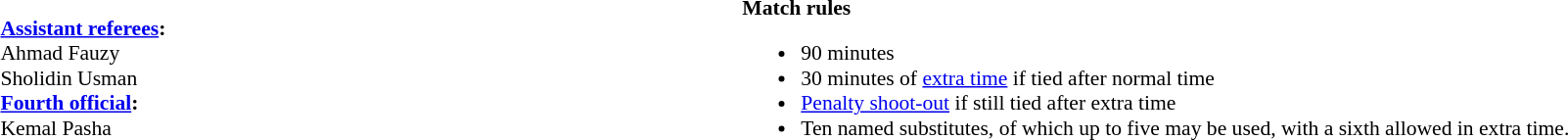<table style="width:100%; font-size:90%;">
<tr>
<td><br><strong><a href='#'>Assistant referees</a>:</strong>
<br> Ahmad Fauzy
<br> Sholidin Usman
<br><strong><a href='#'>Fourth official</a>:</strong>
<br> Kemal Pasha
<br></td>
<td style="width:60%; vertical-align:top;"><br><strong>Match rules</strong><ul><li>90 minutes</li><li>30 minutes of <a href='#'>extra time</a> if tied after normal time</li><li><a href='#'>Penalty shoot-out</a> if still tied after extra time</li><li>Ten named substitutes, of which up to five may be used, with a sixth allowed in extra time.</li></ul></td>
</tr>
</table>
